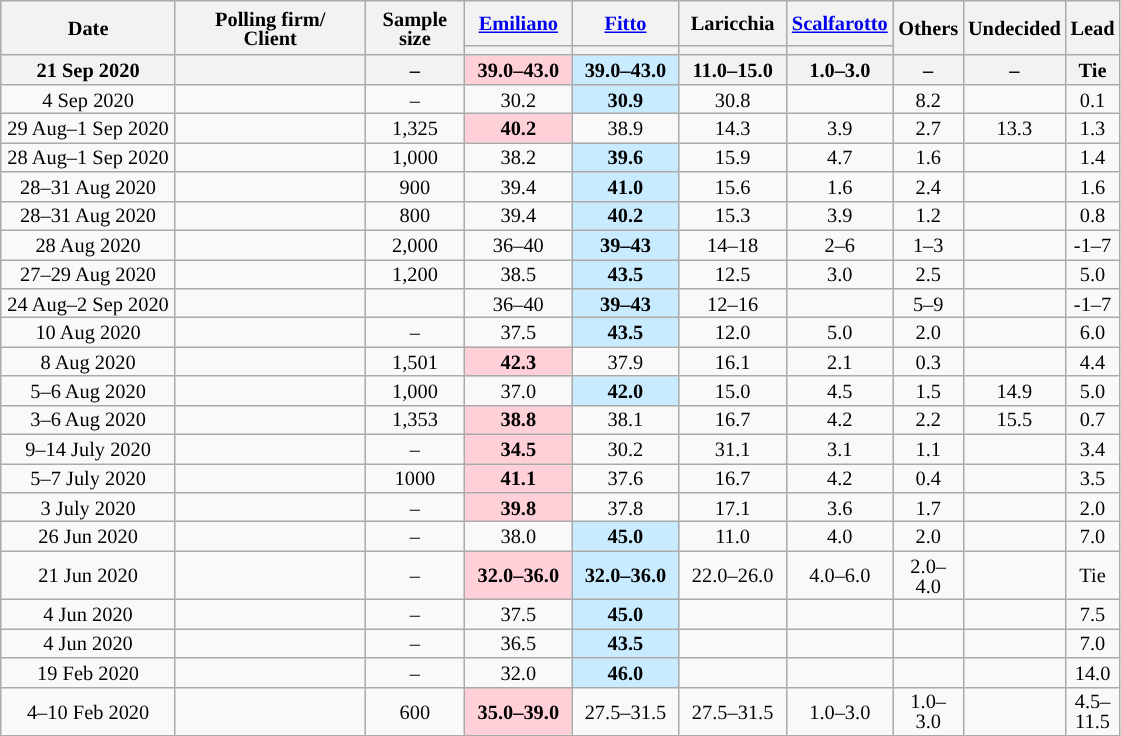<table class="wikitable collapsible collapsed" style="text-align:center;font-size:85%;line-height:13px">
<tr style="height:30px; background-color:#E9E9E9">
<th style="width:110px;" rowspan="2">Date</th>
<th style="width:120px;" rowspan="2">Polling firm/<br>Client</th>
<th style="width:60px;" rowspan="2">Sample size</th>
<th style="width:65px;"><a href='#'>Emiliano</a></th>
<th style="width:65px;"><a href='#'>Fitto</a></th>
<th style="width:65px;">Laricchia</th>
<th style="width:65px;"><a href='#'>Scalfarotto</a></th>
<th style="width:35px;" rowspan="2">Others</th>
<th style="width:35px;" rowspan="2">Undecided</th>
<th style="width:25px;" rowspan="2">Lead</th>
</tr>
<tr>
<th style="background:"></th>
<th style="background:"></th>
<th style="background:"></th>
<th style="background:"></th>
</tr>
<tr>
<th>21 Sep 2020</th>
<th></th>
<th>–</th>
<th style="background:#FFD0D7"><strong>39.0–43.0</strong></th>
<th style="background:#C8EBFF"><strong>39.0–43.0</strong></th>
<th>11.0–15.0</th>
<th>1.0–3.0</th>
<th>–</th>
<th>–</th>
<th>Tie</th>
</tr>
<tr>
<td>4 Sep 2020</td>
<td></td>
<td>–</td>
<td>30.2</td>
<td style="background:#C8EBFF"><strong>30.9</strong></td>
<td>30.8</td>
<td></td>
<td>8.2</td>
<td></td>
<td style="background:">0.1</td>
</tr>
<tr>
<td>29 Aug–1 Sep 2020</td>
<td></td>
<td>1,325</td>
<td style="background:#FFD0D7"><strong>40.2</strong></td>
<td>38.9</td>
<td>14.3</td>
<td>3.9</td>
<td>2.7</td>
<td>13.3</td>
<td style="background:">1.3</td>
</tr>
<tr>
<td>28 Aug–1 Sep 2020</td>
<td></td>
<td>1,000</td>
<td>38.2</td>
<td style="background:#C8EBFF"><strong>39.6</strong></td>
<td>15.9</td>
<td>4.7</td>
<td>1.6</td>
<td></td>
<td style="background:">1.4</td>
</tr>
<tr>
<td>28–31 Aug 2020</td>
<td></td>
<td>900</td>
<td>39.4</td>
<td style="background:#C8EBFF"><strong>41.0</strong></td>
<td>15.6</td>
<td>1.6</td>
<td>2.4</td>
<td></td>
<td style="background:">1.6</td>
</tr>
<tr>
<td>28–31 Aug 2020</td>
<td></td>
<td>800</td>
<td>39.4</td>
<td style="background:#C8EBFF"><strong>40.2</strong></td>
<td>15.3</td>
<td>3.9</td>
<td>1.2</td>
<td></td>
<td style="background:">0.8</td>
</tr>
<tr>
<td>28 Aug 2020</td>
<td></td>
<td>2,000</td>
<td>36–40</td>
<td style="background:#C8EBFF"><strong>39–43</strong></td>
<td>14–18</td>
<td>2–6</td>
<td>1–3</td>
<td></td>
<td style="background:">-1–7</td>
</tr>
<tr>
<td>27–29 Aug 2020</td>
<td></td>
<td>1,200</td>
<td>38.5</td>
<td style="background:#C8EBFF"><strong>43.5</strong></td>
<td>12.5</td>
<td>3.0</td>
<td>2.5</td>
<td></td>
<td style="background:">5.0</td>
</tr>
<tr>
<td>24 Aug–2 Sep 2020</td>
<td></td>
<td></td>
<td>36–40</td>
<td style="background:#C8EBFF"><strong>39–43</strong></td>
<td>12–16</td>
<td></td>
<td>5–9</td>
<td></td>
<td style="background:">-1–7</td>
</tr>
<tr>
<td>10 Aug 2020</td>
<td> </td>
<td>–</td>
<td>37.5</td>
<td style="background:#C8EBFF"><strong>43.5</strong></td>
<td>12.0</td>
<td>5.0</td>
<td>2.0</td>
<td></td>
<td style="background:">6.0</td>
</tr>
<tr>
<td>8 Aug 2020</td>
<td></td>
<td>1,501</td>
<td style="background:#FFD0D7"><strong>42.3</strong></td>
<td>37.9</td>
<td>16.1</td>
<td>2.1</td>
<td>0.3</td>
<td></td>
<td style="background:">4.4</td>
</tr>
<tr>
<td>5–6 Aug 2020</td>
<td></td>
<td>1,000</td>
<td>37.0</td>
<td style="background:#C8EBFF"><strong>42.0</strong></td>
<td>15.0</td>
<td>4.5</td>
<td>1.5</td>
<td>14.9</td>
<td style="background:">5.0</td>
</tr>
<tr>
<td>3–6 Aug 2020</td>
<td></td>
<td>1,353</td>
<td style="background:#FFD0D7"><strong>38.8</strong></td>
<td>38.1</td>
<td>16.7</td>
<td>4.2</td>
<td>2.2</td>
<td>15.5</td>
<td style="background:">0.7</td>
</tr>
<tr>
<td>9–14 July 2020</td>
<td> </td>
<td>–</td>
<td style="background:#FFD0D7"><strong>34.5</strong></td>
<td>30.2</td>
<td>31.1</td>
<td>3.1</td>
<td>1.1</td>
<td></td>
<td style="background:">3.4</td>
</tr>
<tr>
<td>5–7 July 2020</td>
<td></td>
<td>1000</td>
<td style="background:#FFD0D7"><strong>41.1</strong></td>
<td>37.6</td>
<td>16.7</td>
<td>4.2</td>
<td>0.4</td>
<td></td>
<td style="background:">3.5</td>
</tr>
<tr>
<td>3 July 2020</td>
<td></td>
<td>–</td>
<td style="background:#FFD0D7"><strong>39.8</strong></td>
<td>37.8</td>
<td>17.1</td>
<td>3.6</td>
<td>1.7</td>
<td></td>
<td style="background:">2.0</td>
</tr>
<tr>
<td>26 Jun 2020</td>
<td></td>
<td>–</td>
<td>38.0</td>
<td style="background:#C8EBFF"><strong>45.0</strong></td>
<td>11.0</td>
<td>4.0</td>
<td>2.0</td>
<td></td>
<td style="background:">7.0</td>
</tr>
<tr>
<td>21 Jun 2020</td>
<td></td>
<td>–</td>
<td style="background:#FFD0D7"><strong>32.0–36.0</strong></td>
<td style="background:#C8EBFF"><strong>32.0–36.0</strong></td>
<td>22.0–26.0</td>
<td>4.0–6.0</td>
<td>2.0–4.0</td>
<td></td>
<td>Tie</td>
</tr>
<tr>
<td>4 Jun 2020</td>
<td></td>
<td>–</td>
<td>37.5</td>
<td style="background:#C8EBFF"><strong>45.0</strong></td>
<td></td>
<td></td>
<td></td>
<td></td>
<td style="background:">7.5</td>
</tr>
<tr>
<td>4 Jun 2020</td>
<td></td>
<td>–</td>
<td>36.5</td>
<td style="background:#C8EBFF"><strong>43.5</strong></td>
<td></td>
<td></td>
<td></td>
<td></td>
<td style="background:">7.0</td>
</tr>
<tr>
<td>19 Feb 2020</td>
<td></td>
<td>–</td>
<td>32.0</td>
<td style="background:#C8EBFF"><strong>46.0</strong></td>
<td></td>
<td></td>
<td></td>
<td></td>
<td style="background:">14.0</td>
</tr>
<tr>
<td>4–10 Feb 2020</td>
<td></td>
<td>600</td>
<td style="background:#FFD0D7"><strong>35.0–39.0</strong></td>
<td>27.5–31.5</td>
<td>27.5–31.5</td>
<td>1.0–3.0</td>
<td>1.0–3.0</td>
<td></td>
<td style="background:">4.5–11.5</td>
</tr>
</table>
